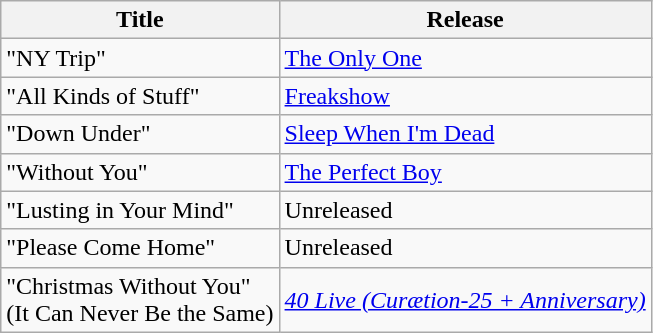<table class="wikitable">
<tr>
<th>Title</th>
<th>Release</th>
</tr>
<tr>
<td>"NY Trip"</td>
<td><a href='#'>The Only One</a></td>
</tr>
<tr>
<td>"All Kinds of Stuff"</td>
<td><a href='#'>Freakshow</a></td>
</tr>
<tr>
<td>"Down Under"</td>
<td><a href='#'>Sleep When I'm Dead</a></td>
</tr>
<tr>
<td>"Without You"</td>
<td><a href='#'>The Perfect Boy</a></td>
</tr>
<tr>
<td>"Lusting in Your Mind"</td>
<td>Unreleased</td>
</tr>
<tr>
<td>"Please Come Home"</td>
<td>Unreleased</td>
</tr>
<tr>
<td>"Christmas Without You"<br>(It Can Never Be the Same)</td>
<td><em><a href='#'>40 Live (Curætion-25 + Anniversary)</a></em></td>
</tr>
</table>
